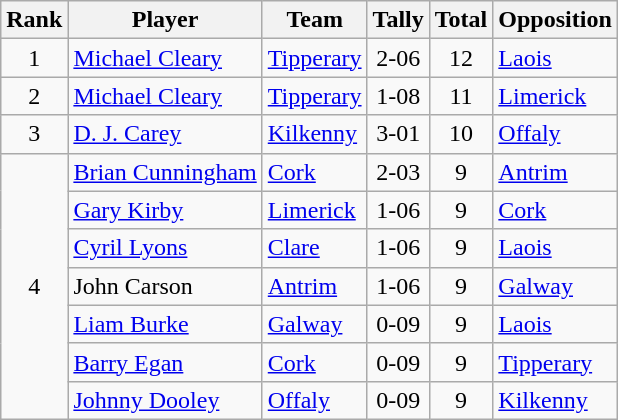<table class="wikitable">
<tr>
<th>Rank</th>
<th>Player</th>
<th>Team</th>
<th>Tally</th>
<th>Total</th>
<th>Opposition</th>
</tr>
<tr>
<td rowspan=1 align=center>1</td>
<td><a href='#'>Michael Cleary</a></td>
<td><a href='#'>Tipperary</a></td>
<td align=center>2-06</td>
<td align=center>12</td>
<td><a href='#'>Laois</a></td>
</tr>
<tr>
<td rowspan=1 align=center>2</td>
<td><a href='#'>Michael Cleary</a></td>
<td><a href='#'>Tipperary</a></td>
<td align=center>1-08</td>
<td align=center>11</td>
<td><a href='#'>Limerick</a></td>
</tr>
<tr>
<td rowspan=1 align=center>3</td>
<td><a href='#'>D. J. Carey</a></td>
<td><a href='#'>Kilkenny</a></td>
<td align=center>3-01</td>
<td align=center>10</td>
<td><a href='#'>Offaly</a></td>
</tr>
<tr>
<td rowspan=7 align=center>4</td>
<td><a href='#'>Brian Cunningham</a></td>
<td><a href='#'>Cork</a></td>
<td align=center>2-03</td>
<td align=center>9</td>
<td><a href='#'>Antrim</a></td>
</tr>
<tr>
<td><a href='#'>Gary Kirby</a></td>
<td><a href='#'>Limerick</a></td>
<td align=center>1-06</td>
<td align=center>9</td>
<td><a href='#'>Cork</a></td>
</tr>
<tr>
<td><a href='#'>Cyril Lyons</a></td>
<td><a href='#'>Clare</a></td>
<td align=center>1-06</td>
<td align=center>9</td>
<td><a href='#'>Laois</a></td>
</tr>
<tr>
<td>John Carson</td>
<td><a href='#'>Antrim</a></td>
<td align=center>1-06</td>
<td align=center>9</td>
<td><a href='#'>Galway</a></td>
</tr>
<tr>
<td><a href='#'>Liam Burke</a></td>
<td><a href='#'>Galway</a></td>
<td align=center>0-09</td>
<td align=center>9</td>
<td><a href='#'>Laois</a></td>
</tr>
<tr>
<td><a href='#'>Barry Egan</a></td>
<td><a href='#'>Cork</a></td>
<td align=center>0-09</td>
<td align=center>9</td>
<td><a href='#'>Tipperary</a></td>
</tr>
<tr>
<td><a href='#'>Johnny Dooley</a></td>
<td><a href='#'>Offaly</a></td>
<td align=center>0-09</td>
<td align=center>9</td>
<td><a href='#'>Kilkenny</a></td>
</tr>
</table>
